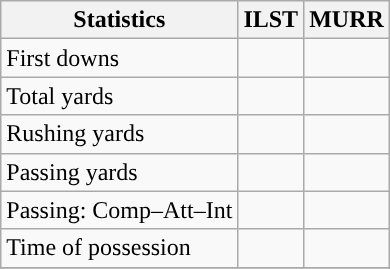<table class="wikitable" style="float: left;">
<tr>
<th>Statistics</th>
<th>ILST</th>
<th>MURR</th>
</tr>
<tr>
<td>First downs</td>
<td></td>
<td></td>
</tr>
<tr>
<td>Total yards</td>
<td></td>
<td></td>
</tr>
<tr>
<td>Rushing yards</td>
<td></td>
<td></td>
</tr>
<tr>
<td>Passing yards</td>
<td></td>
<td></td>
</tr>
<tr>
<td>Passing: Comp–Att–Int</td>
<td></td>
<td></td>
</tr>
<tr>
<td>Time of possession</td>
<td></td>
<td></td>
</tr>
<tr>
</tr>
</table>
